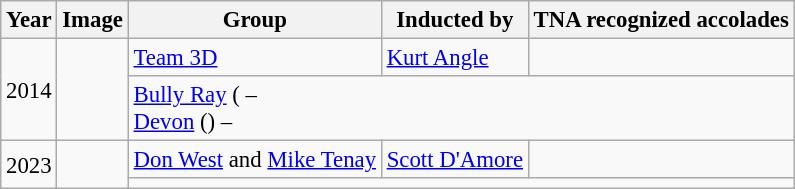<table class="wikitable sortable" style="font-size: 95%">
<tr>
<th class="unsortable"><strong>Year</strong></th>
<th class="unsortable"><strong>Image</strong></th>
<th class="unsortable"><strong>Group</strong></th>
<th class="unsortable"><strong>Inducted by</strong></th>
<th class="unsortable"><strong>TNA recognized accolades</strong></th>
</tr>
<tr>
<td rowspan=2>2014</td>
<td rowspan=2></td>
<td><a href='#'>Team 3D</a></td>
<td><a href='#'>Kurt Angle</a></td>
<td></td>
</tr>
<tr>
<td colspan=4><a href='#'>Bully Ray</a> ( – <br><a href='#'>Devon</a> () – </td>
</tr>
<tr>
<td rowspan=2>2023</td>
<td rowspan=2></td>
<td><a href='#'>Don West</a> and <a href='#'>Mike Tenay</a></td>
<td><a href='#'>Scott D'Amore</a></td>
<td></td>
</tr>
<tr>
<td colspan=4></td>
</tr>
</table>
